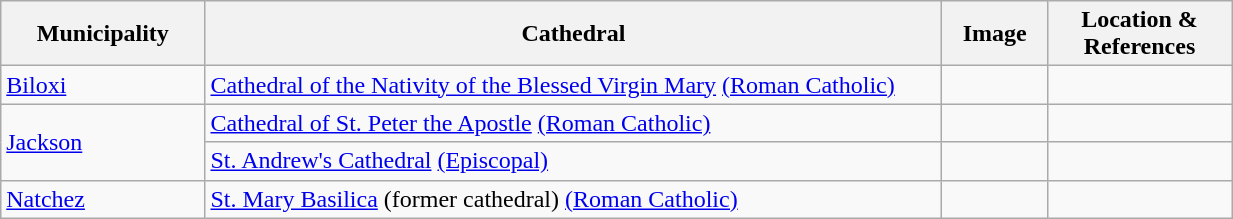<table width=65% class="wikitable">
<tr>
<th width = 10%>Municipality</th>
<th width = 40%>Cathedral</th>
<th width = 5%>Image</th>
<th width = 10%>Location & References</th>
</tr>
<tr>
<td><a href='#'>Biloxi</a></td>
<td><a href='#'>Cathedral of the Nativity of the Blessed Virgin Mary</a> <a href='#'>(Roman Catholic)</a></td>
<td></td>
<td><small></small><br></td>
</tr>
<tr>
<td rowspan=2><a href='#'>Jackson</a></td>
<td><a href='#'>Cathedral of St. Peter the Apostle</a> <a href='#'>(Roman Catholic)</a></td>
<td></td>
<td><small></small><br></td>
</tr>
<tr>
<td><a href='#'>St. Andrew's Cathedral</a> <a href='#'>(Episcopal)</a></td>
<td></td>
<td><small></small><br></td>
</tr>
<tr>
<td><a href='#'>Natchez</a></td>
<td><a href='#'>St. Mary Basilica</a> (former cathedral) <a href='#'>(Roman Catholic)</a></td>
<td></td>
<td><br></td>
</tr>
</table>
